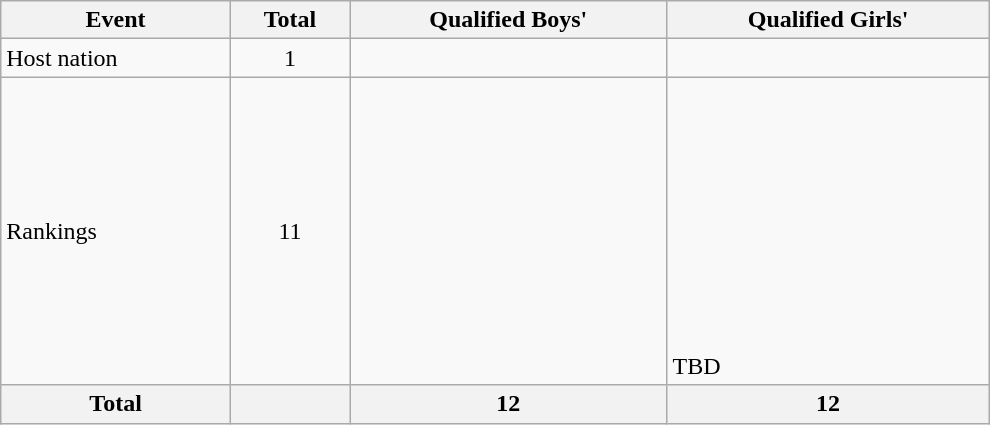<table class="wikitable" width=660>
<tr>
<th>Event</th>
<th>Total</th>
<th>Qualified Boys'</th>
<th>Qualified Girls'</th>
</tr>
<tr>
<td>Host nation</td>
<td align="center">1</td>
<td></td>
<td></td>
</tr>
<tr>
<td>Rankings</td>
<td align="center">11</td>
<td><br><br><br><br><br><br><br><br><br><br></td>
<td><br><br><br><br><br><br><br><br><br><br>TBD</td>
</tr>
<tr>
<th>Total</th>
<th></th>
<th>12</th>
<th>12</th>
</tr>
</table>
